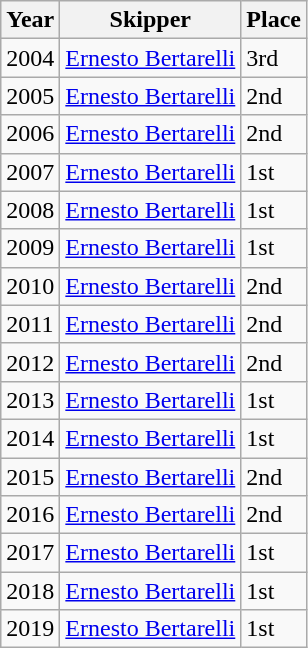<table class="wikitable">
<tr>
<th>Year</th>
<th>Skipper</th>
<th>Place</th>
</tr>
<tr>
<td>2004</td>
<td><a href='#'>Ernesto Bertarelli</a></td>
<td>3rd</td>
</tr>
<tr>
<td>2005</td>
<td><a href='#'>Ernesto Bertarelli</a></td>
<td>2nd</td>
</tr>
<tr>
<td>2006</td>
<td><a href='#'>Ernesto Bertarelli</a></td>
<td>2nd</td>
</tr>
<tr>
<td>2007</td>
<td><a href='#'>Ernesto Bertarelli</a></td>
<td>1st</td>
</tr>
<tr>
<td>2008</td>
<td><a href='#'>Ernesto Bertarelli</a></td>
<td>1st</td>
</tr>
<tr>
<td>2009</td>
<td><a href='#'>Ernesto Bertarelli</a></td>
<td>1st</td>
</tr>
<tr>
<td>2010</td>
<td><a href='#'>Ernesto Bertarelli</a></td>
<td>2nd</td>
</tr>
<tr>
<td>2011</td>
<td><a href='#'>Ernesto Bertarelli</a></td>
<td>2nd</td>
</tr>
<tr>
<td>2012</td>
<td><a href='#'>Ernesto Bertarelli</a></td>
<td>2nd</td>
</tr>
<tr>
<td>2013</td>
<td><a href='#'>Ernesto Bertarelli</a></td>
<td>1st</td>
</tr>
<tr>
<td>2014</td>
<td><a href='#'>Ernesto Bertarelli</a></td>
<td>1st</td>
</tr>
<tr>
<td>2015</td>
<td><a href='#'>Ernesto Bertarelli</a></td>
<td>2nd</td>
</tr>
<tr>
<td>2016</td>
<td><a href='#'>Ernesto Bertarelli</a></td>
<td>2nd</td>
</tr>
<tr>
<td>2017</td>
<td><a href='#'>Ernesto Bertarelli</a></td>
<td>1st</td>
</tr>
<tr>
<td>2018</td>
<td><a href='#'>Ernesto Bertarelli</a></td>
<td>1st</td>
</tr>
<tr>
<td>2019</td>
<td><a href='#'>Ernesto Bertarelli</a></td>
<td>1st</td>
</tr>
</table>
